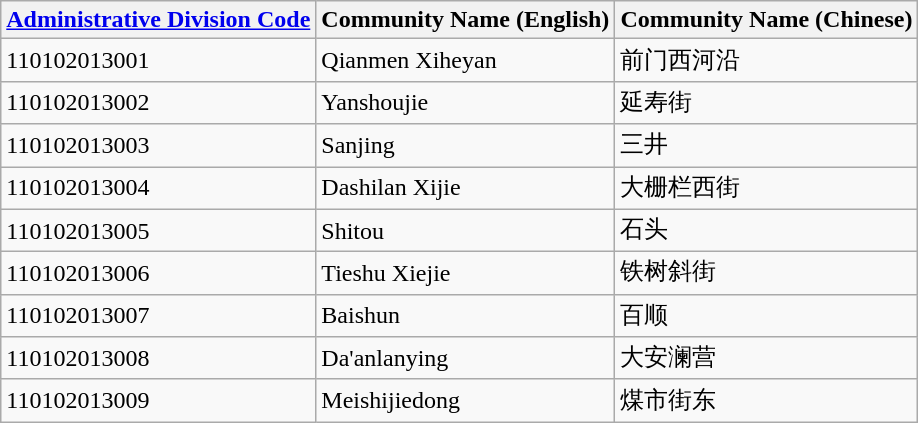<table class="wikitable sortable">
<tr>
<th><a href='#'>Administrative Division Code</a></th>
<th>Community Name (English)</th>
<th>Community Name (Chinese)</th>
</tr>
<tr>
<td>110102013001</td>
<td>Qianmen Xiheyan</td>
<td>前门西河沿</td>
</tr>
<tr>
<td>110102013002</td>
<td>Yanshoujie</td>
<td>延寿街</td>
</tr>
<tr>
<td>110102013003</td>
<td>Sanjing</td>
<td>三井</td>
</tr>
<tr>
<td>110102013004</td>
<td>Dashilan Xijie</td>
<td>大栅栏西街</td>
</tr>
<tr>
<td>110102013005</td>
<td>Shitou</td>
<td>石头</td>
</tr>
<tr>
<td>110102013006</td>
<td>Tieshu Xiejie</td>
<td>铁树斜街</td>
</tr>
<tr>
<td>110102013007</td>
<td>Baishun</td>
<td>百顺</td>
</tr>
<tr>
<td>110102013008</td>
<td>Da'anlanying</td>
<td>大安澜营</td>
</tr>
<tr>
<td>110102013009</td>
<td>Meishijiedong</td>
<td>煤市街东</td>
</tr>
</table>
